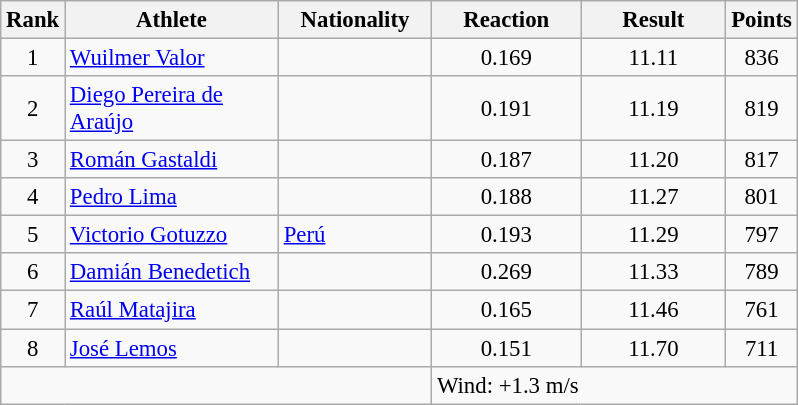<table class="wikitable"  style="width:35em; font-size:95%; text-align:center;">
<tr>
<th>Rank</th>
<th style="width:150px;">Athlete</th>
<th width=100>Nationality</th>
<th width=100>Reaction</th>
<th width=100>Result</th>
<th>Points</th>
</tr>
<tr>
<td>1</td>
<td align=left><a href='#'>Wuilmer Valor</a></td>
<td align=left></td>
<td>0.169</td>
<td>11.11</td>
<td>836</td>
</tr>
<tr>
<td>2</td>
<td align=left><a href='#'>Diego Pereira de Araújo</a></td>
<td align=left></td>
<td>0.191</td>
<td>11.19</td>
<td>819</td>
</tr>
<tr>
<td>3</td>
<td align=left><a href='#'>Román Gastaldi</a></td>
<td align=left></td>
<td>0.187</td>
<td>11.20</td>
<td>817</td>
</tr>
<tr>
<td>4</td>
<td align=left><a href='#'>Pedro Lima</a></td>
<td align=left></td>
<td>0.188</td>
<td>11.27</td>
<td>801</td>
</tr>
<tr>
<td>5</td>
<td align=left><a href='#'>Victorio Gotuzzo</a></td>
<td align=left> <a href='#'>Perú</a></td>
<td>0.193</td>
<td>11.29</td>
<td>797</td>
</tr>
<tr>
<td>6</td>
<td align=left><a href='#'>Damián Benedetich</a></td>
<td align=left></td>
<td>0.269</td>
<td>11.33</td>
<td>789</td>
</tr>
<tr>
<td>7</td>
<td align=left><a href='#'>Raúl Matajira</a></td>
<td align=left></td>
<td>0.165</td>
<td>11.46</td>
<td>761</td>
</tr>
<tr>
<td>8</td>
<td align=left><a href='#'>José Lemos</a></td>
<td align=left></td>
<td>0.151</td>
<td>11.70</td>
<td>711</td>
</tr>
<tr class="sortbottom">
<td colspan=3></td>
<td colspan="3" style="text-align:left;">Wind: +1.3 m/s</td>
</tr>
</table>
